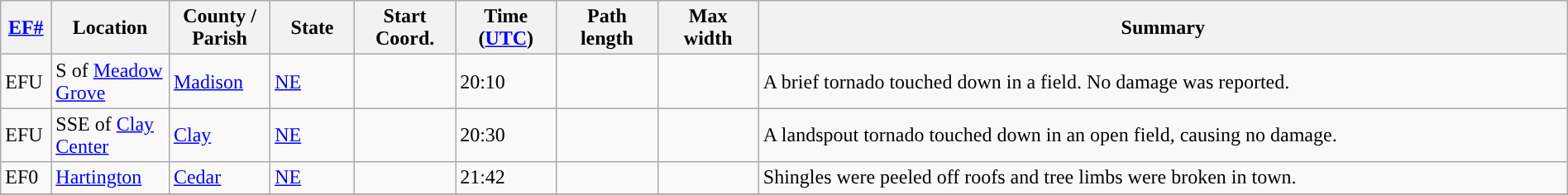<table class="wikitable sortable" style="width:100%;">
<tr>
<th scope="col"  style="width:3%; text-align:center;"><a href='#'>EF#</a></th>
<th scope="col"  style="width:7%; text-align:center;" class="unsortable">Location</th>
<th scope="col"  style="width:6%; text-align:center;" class="unsortable">County / Parish</th>
<th scope="col"  style="width:5%; text-align:center;">State</th>
<th scope="col"  style="width:6%; text-align:center;">Start Coord.</th>
<th scope="col"  style="width:6%; text-align:center;">Time (<a href='#'>UTC</a>)</th>
<th scope="col"  style="width:6%; text-align:center;">Path length</th>
<th scope="col"  style="width:6%; text-align:center;">Max width</th>
<th scope="col" class="unsortable" style="width:48%; text-align:center;">Summary</th>
</tr>
<tr>
<td>EFU</td>
<td>S of <a href='#'>Meadow Grove</a></td>
<td><a href='#'>Madison</a></td>
<td><a href='#'>NE</a></td>
<td></td>
<td>20:10</td>
<td></td>
<td></td>
<td>A brief tornado touched down in a field. No damage was reported.</td>
</tr>
<tr>
<td>EFU</td>
<td>SSE of <a href='#'>Clay Center</a></td>
<td><a href='#'>Clay</a></td>
<td><a href='#'>NE</a></td>
<td></td>
<td>20:30</td>
<td></td>
<td></td>
<td>A landspout tornado touched down in an open field, causing no damage.</td>
</tr>
<tr>
<td>EF0</td>
<td><a href='#'>Hartington</a></td>
<td><a href='#'>Cedar</a></td>
<td><a href='#'>NE</a></td>
<td></td>
<td>21:42</td>
<td></td>
<td></td>
<td>Shingles were peeled off roofs and tree limbs were broken in town.</td>
</tr>
<tr>
</tr>
</table>
